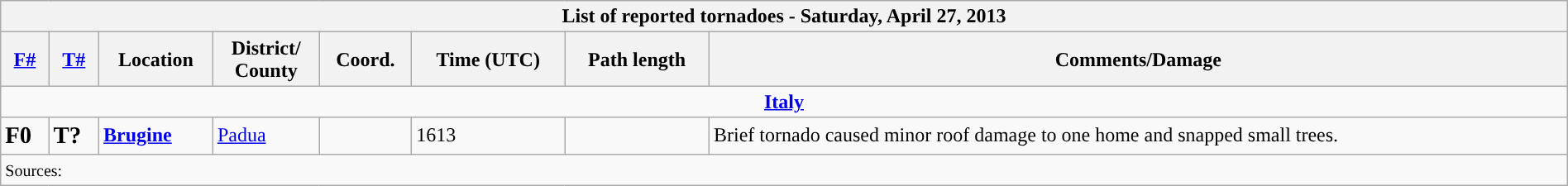<table class="wikitable collapsible" width="100%">
<tr>
<th colspan="8">List of reported tornadoes - Saturday, April 27, 2013</th>
</tr>
<tr>
<th><a href='#'>F#</a></th>
<th><a href='#'>T#</a></th>
<th>Location</th>
<th>District/<br>County</th>
<th>Coord.</th>
<th>Time (UTC)</th>
<th>Path length</th>
<th>Comments/Damage</th>
</tr>
<tr>
<td colspan="8" align=center><strong><a href='#'>Italy</a></strong></td>
</tr>
<tr>
<td><big><strong>F0</strong></big></td>
<td><big><strong>T?</strong></big></td>
<td><strong><a href='#'>Brugine</a></strong></td>
<td><a href='#'>Padua</a></td>
<td></td>
<td>1613</td>
<td></td>
<td>Brief tornado caused minor roof damage to one home and snapped small trees.</td>
</tr>
<tr>
<td colspan="8"><small>Sources:  </small></td>
</tr>
</table>
